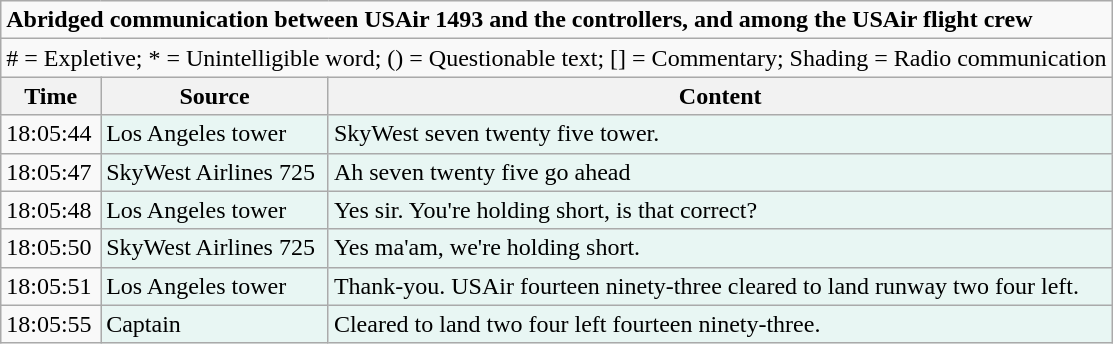<table class="wikitable">
<tr>
<td colspan="3"><strong>Abridged communication between USAir 1493 and the controllers, and among the USAir flight crew</strong></td>
</tr>
<tr>
<td colspan="3"># = Expletive; * = Unintelligible word; () = Questionable text; [] = Commentary; Shading = Radio communication</td>
</tr>
<tr>
<th>Time</th>
<th>Source</th>
<th>Content</th>
</tr>
<tr>
<td>18:05:44</td>
<td style="background:#E8F6F3;">Los Angeles tower</td>
<td style="background:#E8F6F3;">SkyWest seven twenty five tower.</td>
</tr>
<tr>
<td>18:05:47</td>
<td style="background:#E8F6F3;">SkyWest Airlines 725</td>
<td style="background:#E8F6F3;">Ah seven twenty five go ahead</td>
</tr>
<tr>
<td>18:05:48</td>
<td style="background:#E8F6F3;">Los Angeles tower</td>
<td style="background:#E8F6F3;">Yes sir. You're holding short, is that correct?</td>
</tr>
<tr>
<td>18:05:50</td>
<td style="background:#E8F6F3;">SkyWest Airlines 725</td>
<td style="background:#E8F6F3;">Yes ma'am, we're holding short.</td>
</tr>
<tr>
<td>18:05:51</td>
<td style="background:#E8F6F3;">Los Angeles tower</td>
<td style="background:#E8F6F3;">Thank-you. USAir fourteen ninety-three cleared to land runway two four left.</td>
</tr>
<tr>
<td>18:05:55</td>
<td style="background:#E8F6F3;">Captain</td>
<td style="background:#E8F6F3;">Cleared to land two four left fourteen ninety-three.</td>
</tr>
</table>
